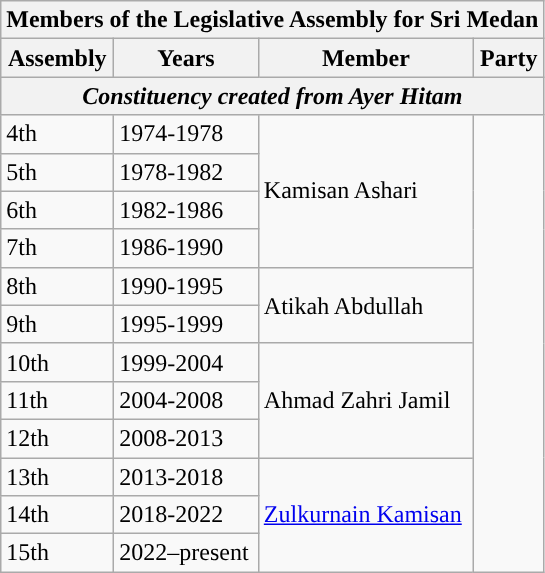<table class=wikitable>
<tr>
<th colspan=4>Members of the Legislative Assembly for Sri Medan</th>
</tr>
<tr>
<th>Assembly</th>
<th>Years</th>
<th>Member</th>
<th>Party</th>
</tr>
<tr>
<th colspan=4 align=center><em>Constituency created from Ayer Hitam</em></th>
</tr>
<tr>
<td>4th</td>
<td>1974-1978</td>
<td rowspan="4">Kamisan Ashari</td>
<td rowspan="13"></td>
</tr>
<tr>
<td>5th</td>
<td>1978-1982</td>
</tr>
<tr>
<td>6th</td>
<td>1982-1986</td>
</tr>
<tr>
<td>7th</td>
<td>1986-1990</td>
</tr>
<tr>
<td>8th</td>
<td>1990-1995</td>
<td rowspan="2">Atikah Abdullah</td>
</tr>
<tr>
<td>9th</td>
<td>1995-1999</td>
</tr>
<tr>
<td>10th</td>
<td>1999-2004</td>
<td rowspan="3">Ahmad Zahri Jamil</td>
</tr>
<tr>
<td>11th</td>
<td>2004-2008</td>
</tr>
<tr>
<td>12th</td>
<td>2008-2013</td>
</tr>
<tr>
<td>13th</td>
<td>2013-2018</td>
<td rowspan="3"><a href='#'>Zulkurnain Kamisan</a></td>
</tr>
<tr>
<td>14th</td>
<td>2018-2022</td>
</tr>
<tr>
<td>15th</td>
<td>2022–present</td>
</tr>
</table>
